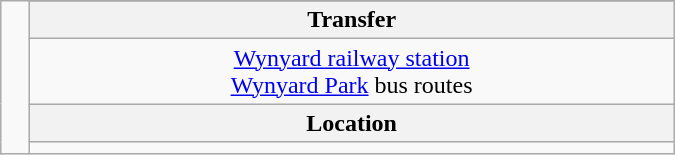<table class="wikitable" style="text-align: center; width: 450px; float:right;">
<tr>
<td rowspan="6"></td>
</tr>
<tr>
<th>Transfer</th>
</tr>
<tr>
<td><a href='#'>Wynyard railway station</a><br><a href='#'>Wynyard Park</a> bus routes</td>
</tr>
<tr>
<th>Location</th>
</tr>
<tr>
<td></td>
</tr>
</table>
